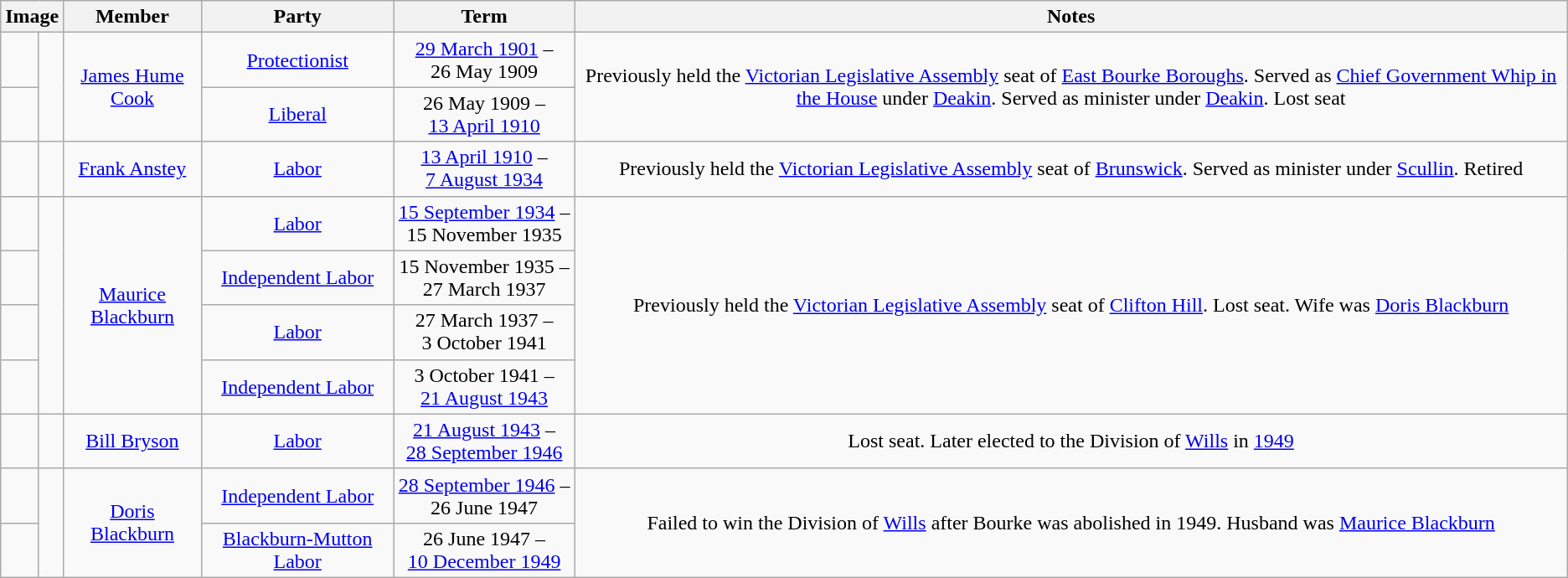<table class=wikitable style="text-align:center">
<tr>
<th colspan=2>Image</th>
<th>Member</th>
<th>Party</th>
<th>Term</th>
<th>Notes</th>
</tr>
<tr>
<td> </td>
<td rowspan=2></td>
<td rowspan=2><a href='#'>James Hume Cook</a><br></td>
<td><a href='#'>Protectionist</a></td>
<td nowrap><a href='#'>29 March 1901</a> –<br>26 May 1909</td>
<td rowspan=2>Previously held the <a href='#'>Victorian Legislative Assembly</a> seat of <a href='#'>East Bourke Boroughs</a>. Served as <a href='#'>Chief Government Whip in the House</a> under <a href='#'>Deakin</a>. Served as minister under <a href='#'>Deakin</a>. Lost seat</td>
</tr>
<tr>
<td> </td>
<td nowrap><a href='#'>Liberal</a></td>
<td nowrap>26 May 1909 –<br><a href='#'>13 April 1910</a></td>
</tr>
<tr>
<td> </td>
<td></td>
<td><a href='#'>Frank Anstey</a><br></td>
<td><a href='#'>Labor</a></td>
<td nowrap><a href='#'>13 April 1910</a> –<br><a href='#'>7 August 1934</a></td>
<td>Previously held the <a href='#'>Victorian Legislative Assembly</a> seat of <a href='#'>Brunswick</a>. Served as minister under <a href='#'>Scullin</a>. Retired</td>
</tr>
<tr>
<td> </td>
<td rowspan=4></td>
<td rowspan=4><a href='#'>Maurice Blackburn</a><br></td>
<td><a href='#'>Labor</a></td>
<td nowrap><a href='#'>15 September 1934</a> –<br>15 November 1935</td>
<td rowspan=4>Previously held the <a href='#'>Victorian Legislative Assembly</a> seat of <a href='#'>Clifton Hill</a>. Lost seat. Wife was <a href='#'>Doris Blackburn</a></td>
</tr>
<tr>
<td> </td>
<td nowrap><a href='#'>Independent Labor</a></td>
<td nowrap>15 November 1935 –<br>27 March 1937</td>
</tr>
<tr>
<td> </td>
<td nowrap><a href='#'>Labor</a></td>
<td nowrap>27 March 1937 –<br>3 October 1941</td>
</tr>
<tr>
<td> </td>
<td nowrap><a href='#'>Independent Labor</a></td>
<td nowrap>3 October 1941 –<br><a href='#'>21 August 1943</a></td>
</tr>
<tr>
<td> </td>
<td></td>
<td><a href='#'>Bill Bryson</a><br></td>
<td><a href='#'>Labor</a></td>
<td nowrap><a href='#'>21 August 1943</a> –<br><a href='#'>28 September 1946</a></td>
<td>Lost seat. Later elected to the Division of <a href='#'>Wills</a> in <a href='#'>1949</a></td>
</tr>
<tr>
<td> </td>
<td rowspan="2"></td>
<td rowspan="2"><a href='#'>Doris Blackburn</a><br></td>
<td nowrap><a href='#'>Independent Labor</a></td>
<td nowrap><a href='#'>28 September 1946</a> –<br>26 June 1947</td>
<td rowspan="2">Failed to win the Division of <a href='#'>Wills</a> after Bourke was abolished in 1949. Husband was <a href='#'>Maurice Blackburn</a></td>
</tr>
<tr>
<td> </td>
<td><a href='#'>Blackburn-Mutton Labor</a></td>
<td nowrap>26 June 1947 –<br><a href='#'>10 December 1949</a></td>
</tr>
</table>
